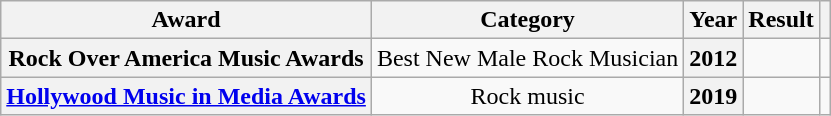<table class="wikitable">
<tr>
<th scope="col">Award</th>
<th scope="col">Category</th>
<th scope="col">Year</th>
<th scope="col">Result</th>
<th scope="col" class="unsortable"></th>
</tr>
<tr>
<th scope="row" style="text-align:center;">Rock Over America Music Awards</th>
<td style="text-align:center;">Best New Male Rock Musician</td>
<th style="text-align:center;">2012</th>
<td></td>
<td style="text-align:center;"></td>
</tr>
<tr>
<th scope="row" style="text-align:center;"><a href='#'>Hollywood Music in Media Awards</a></th>
<td style="text-align:center;">Rock music</td>
<th style="text-align:center;">2019</th>
<td></td>
<td style="text-align:center;"></td>
</tr>
</table>
